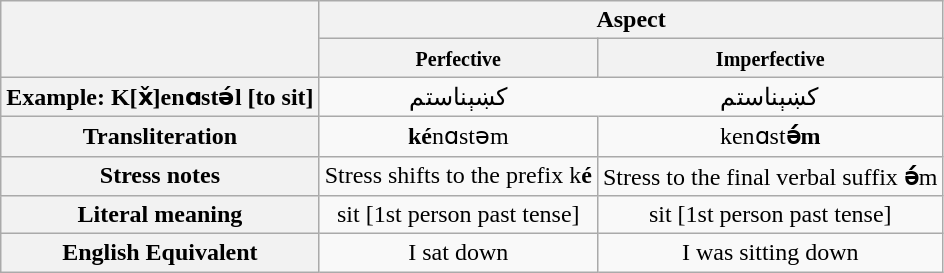<table class="wikitable" style="text-align: center">
<tr>
<th rowspan="2"></th>
<th colspan="2">Aspect</th>
</tr>
<tr>
<th style="border-right;"><small>Perfective</small></th>
<th style="border-left;"><small>Imperfective</small></th>
</tr>
<tr>
<th>Example: K[<strong>x̌]</strong>enɑstə́l [to sit]</th>
<td style="border-right: none;">کښېناستم</td>
<td style="border-left: none;">کښېناستم</td>
</tr>
<tr>
<th>Transliteration</th>
<td><strong>ké</strong>nɑstəm</td>
<td>kenɑst<strong>ə́m</strong></td>
</tr>
<tr>
<th>Stress notes</th>
<td>Stress shifts to the prefix  k<strong>é</strong></td>
<td>Stress to the final verbal suffix <strong>ə́</strong>m</td>
</tr>
<tr>
<th>Literal meaning</th>
<td>sit [1st person past tense]</td>
<td>sit [1st person past tense]</td>
</tr>
<tr>
<th>English Equivalent</th>
<td>I sat down</td>
<td>I was sitting down</td>
</tr>
</table>
